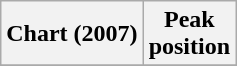<table class="wikitable plainrowheaders" style="text-align:center;">
<tr>
<th>Chart (2007)</th>
<th>Peak<br>position</th>
</tr>
<tr>
</tr>
</table>
